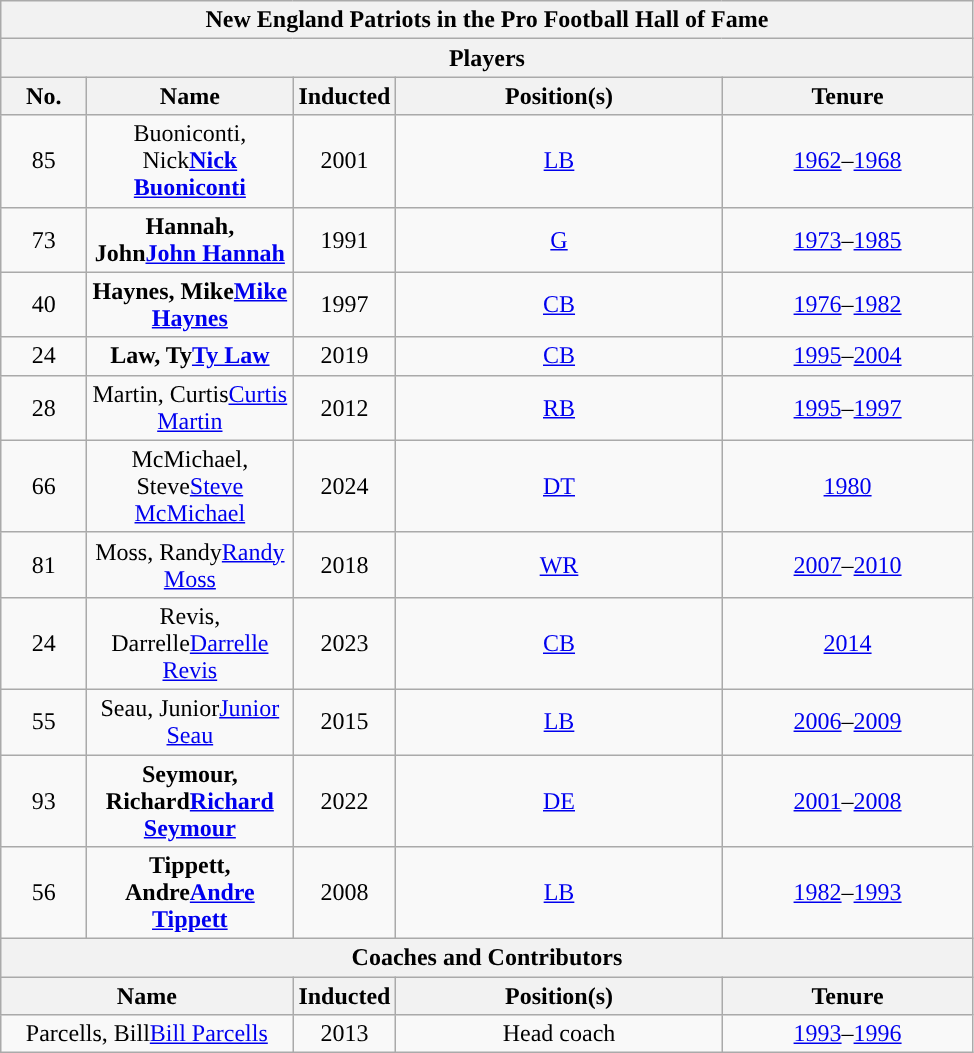<table class="wikitable sortable" style="text-align:center">
<tr>
<th colspan="5">New England Patriots in the Pro Football Hall of Fame</th>
</tr>
<tr>
<th colspan="5">Players</th>
</tr>
<tr>
<th style="width:50px;">No.</th>
<th style="width:130px;">Name</th>
<th style="width:50px;">Inducted</th>
<th style="width:210px;">Position(s)</th>
<th style="width:160px;">Tenure</th>
</tr>
<tr>
<td style="text-align:center;">85</td>
<td><span>Buoniconti, Nick</span><strong><a href='#'>Nick Buoniconti</a></strong></td>
<td style="text-align:center;">2001</td>
<td><a href='#'>LB</a></td>
<td style="text-align:center;"><a href='#'>1962</a>–<a href='#'>1968</a></td>
</tr>
<tr>
<td style="text-align:center;">73</td>
<td><span><strong>Hannah, John</strong></span><strong><a href='#'>John Hannah</a></strong></td>
<td style="text-align:center;">1991</td>
<td><a href='#'>G</a></td>
<td style="text-align:center;"><a href='#'>1973</a>–<a href='#'>1985</a></td>
</tr>
<tr>
<td style="text-align:center;">40</td>
<td><span><strong>Haynes, Mike</strong></span><strong><a href='#'>Mike Haynes</a></strong></td>
<td style="text-align:center;">1997</td>
<td><a href='#'>CB</a></td>
<td style="text-align:center;"><a href='#'>1976</a>–<a href='#'>1982</a></td>
</tr>
<tr>
<td style="text-align:center;">24</td>
<td><span><strong>Law, Ty</strong></span><strong><a href='#'>Ty Law</a></strong></td>
<td style="text-align:center;">2019</td>
<td><a href='#'>CB</a></td>
<td style="text-align:center;"><a href='#'>1995</a>–<a href='#'>2004</a></td>
</tr>
<tr>
<td style="text-align:center;">28</td>
<td><span>Martin, Curtis</span><a href='#'>Curtis Martin</a></td>
<td style="text-align:center;">2012</td>
<td><a href='#'>RB</a></td>
<td style="text-align:center;"><a href='#'>1995</a>–<a href='#'>1997</a></td>
</tr>
<tr>
<td style="text-align:center;">66</td>
<td><span>McMichael, Steve</span><a href='#'>Steve McMichael</a></td>
<td style="text-align:center;">2024</td>
<td><a href='#'>DT</a></td>
<td style="text-align:center;"><a href='#'>1980</a></td>
</tr>
<tr>
<td style="text-align:center;">81</td>
<td><span>Moss, Randy</span><a href='#'>Randy Moss</a></td>
<td style="text-align:center;">2018</td>
<td><a href='#'>WR</a></td>
<td style="text-align:center;"><a href='#'>2007</a>–<a href='#'>2010</a></td>
</tr>
<tr>
<td style="text-align:center;">24</td>
<td><span>Revis, Darrelle</span><a href='#'>Darrelle Revis</a></td>
<td style="text-align:center;">2023</td>
<td><a href='#'>CB</a></td>
<td style="text-align:center;"><a href='#'>2014</a></td>
</tr>
<tr>
<td style="text-align:center;">55</td>
<td><span>Seau, Junior</span><a href='#'>Junior Seau</a></td>
<td style="text-align:center;">2015</td>
<td><a href='#'>LB</a></td>
<td style="text-align:center;"><a href='#'>2006</a>–<a href='#'>2009</a></td>
</tr>
<tr>
<td style="text-align:center;">93</td>
<td><span><strong>Seymour, Richard</strong></span><strong><a href='#'>Richard Seymour</a></strong></td>
<td style="text-align:center;">2022</td>
<td><a href='#'>DE</a></td>
<td style="text-align:center;"><a href='#'>2001</a>–<a href='#'>2008</a></td>
</tr>
<tr>
<td style="text-align:center;">56</td>
<td><span><strong>Tippett, Andre</strong></span><strong><a href='#'>Andre Tippett</a></strong></td>
<td style="text-align:center;">2008</td>
<td><a href='#'>LB</a></td>
<td style="text-align:center;"><a href='#'>1982</a>–<a href='#'>1993</a></td>
</tr>
<tr>
<th colspan="5">Coaches and Contributors</th>
</tr>
<tr>
<th style="width:130px;" colspan=2>Name</th>
<th style="width:50px;">Inducted</th>
<th style="width:210px;">Position(s)</th>
<th style="width:160px;">Tenure</th>
</tr>
<tr>
<td colspan=2><span>Parcells, Bill</span><a href='#'>Bill Parcells</a></td>
<td style="text-align:center;">2013</td>
<td>Head coach</td>
<td style="text-align:center;"><a href='#'>1993</a>–<a href='#'>1996</a></td>
</tr>
</table>
